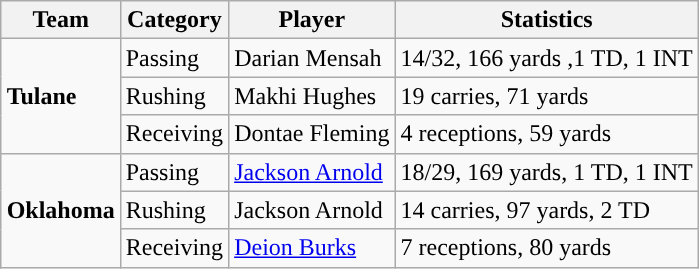<table class="wikitable" style="float: right;">
<tr>
<th>Team</th>
<th>Category</th>
<th>Player</th>
<th>Statistics</th>
</tr>
<tr>
<td rowspan=3><strong>Tulane</strong></td>
<td>Passing</td>
<td>Darian Mensah</td>
<td>14/32, 166 yards ,1 TD, 1 INT</td>
</tr>
<tr>
<td>Rushing</td>
<td>Makhi Hughes</td>
<td>19 carries, 71 yards</td>
</tr>
<tr>
<td>Receiving</td>
<td>Dontae Fleming</td>
<td>4 receptions, 59 yards</td>
</tr>
<tr>
<td rowspan=3><strong>Oklahoma</strong></td>
<td>Passing</td>
<td><a href='#'>Jackson Arnold</a></td>
<td>18/29, 169 yards, 1 TD, 1 INT</td>
</tr>
<tr>
<td>Rushing</td>
<td>Jackson Arnold</td>
<td>14 carries, 97 yards, 2 TD</td>
</tr>
<tr>
<td>Receiving</td>
<td><a href='#'>Deion Burks</a></td>
<td>7 receptions, 80 yards</td>
</tr>
</table>
